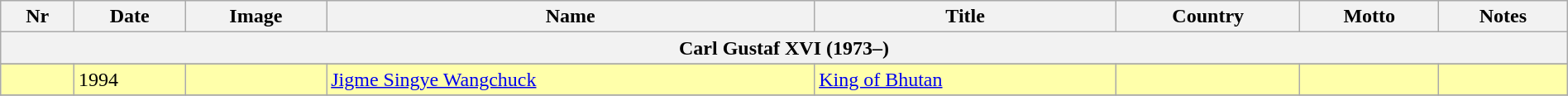<table class="wikitable" width=100%>
<tr>
<th>Nr</th>
<th>Date</th>
<th>Image</th>
<th>Name</th>
<th>Title</th>
<th>Country</th>
<th>Motto</th>
<th>Notes</th>
</tr>
<tr>
<th colspan=8>Carl Gustaf XVI (1973–)</th>
</tr>
<tr>
</tr>
<tr bgcolor="#FFFFAA">
<td></td>
<td>1994</td>
<td></td>
<td><a href='#'>Jigme Singye Wangchuck</a></td>
<td><a href='#'>King of Bhutan</a></td>
<td></td>
<td></td>
<td></td>
</tr>
<tr>
</tr>
</table>
